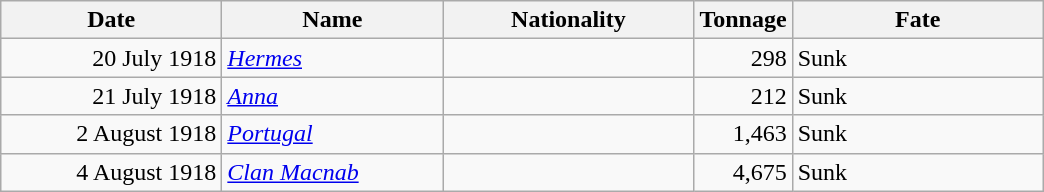<table class="wikitable sortable">
<tr>
<th width="140px">Date</th>
<th width="140px">Name</th>
<th width="160px">Nationality</th>
<th width="25px">Tonnage</th>
<th width="160px">Fate</th>
</tr>
<tr>
<td align="right">20 July 1918</td>
<td align="left"><a href='#'><em>Hermes</em></a></td>
<td align="left"></td>
<td align="right">298</td>
<td align="left">Sunk</td>
</tr>
<tr>
<td align="right">21 July 1918</td>
<td align="left"><a href='#'><em>Anna</em></a></td>
<td align="left"></td>
<td align="right">212</td>
<td align="left">Sunk</td>
</tr>
<tr>
<td align="right">2 August 1918</td>
<td align="left"><a href='#'><em>Portugal</em></a></td>
<td align="left"></td>
<td align="right">1,463</td>
<td align="left">Sunk</td>
</tr>
<tr>
<td align="right">4 August 1918</td>
<td align="left"><a href='#'><em>Clan Macnab</em></a></td>
<td align="left"></td>
<td align="right">4,675</td>
<td align="left">Sunk</td>
</tr>
</table>
